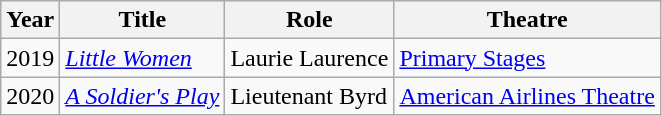<table class="wikitable sortable">
<tr>
<th>Year</th>
<th>Title</th>
<th>Role</th>
<th>Theatre</th>
</tr>
<tr>
<td>2019</td>
<td><em><a href='#'>Little Women</a></em></td>
<td>Laurie Laurence</td>
<td><a href='#'>Primary Stages</a></td>
</tr>
<tr>
<td>2020</td>
<td><em><a href='#'>A Soldier's Play</a></em></td>
<td>Lieutenant Byrd</td>
<td><a href='#'>American Airlines Theatre</a></td>
</tr>
</table>
